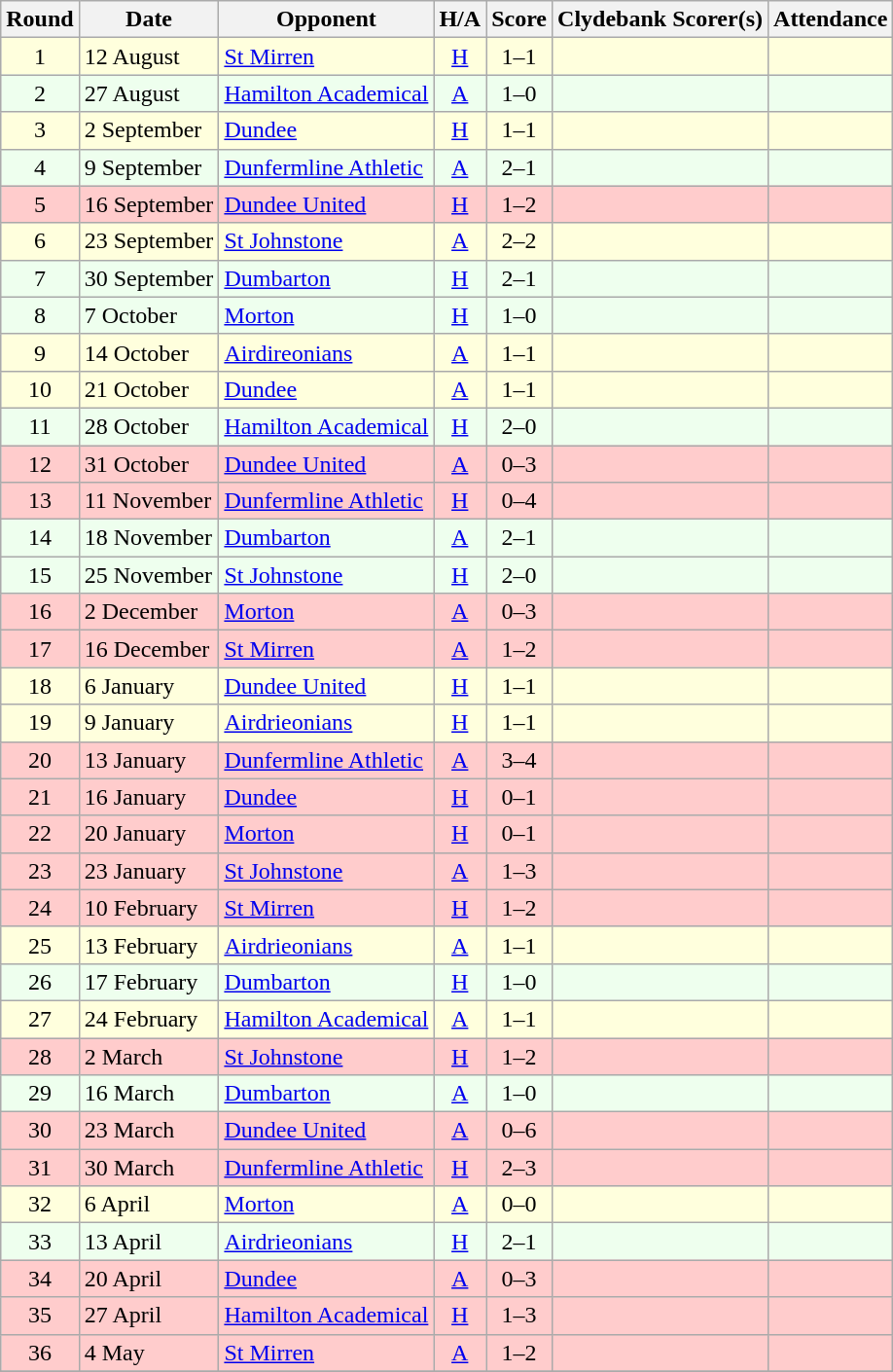<table class="wikitable" style="text-align:center">
<tr>
<th>Round</th>
<th>Date</th>
<th>Opponent</th>
<th>H/A</th>
<th>Score</th>
<th>Clydebank Scorer(s)</th>
<th>Attendance</th>
</tr>
<tr bgcolor=#FFFFDD>
<td>1</td>
<td align=left>12 August</td>
<td align=left><a href='#'>St Mirren</a></td>
<td><a href='#'>H</a></td>
<td>1–1</td>
<td align=left></td>
<td></td>
</tr>
<tr bgcolor=#EEFFEE>
<td>2</td>
<td align=left>27 August</td>
<td align=left><a href='#'>Hamilton Academical</a></td>
<td><a href='#'>A</a></td>
<td>1–0</td>
<td align=left></td>
<td></td>
</tr>
<tr bgcolor=#FFFFDD>
<td>3</td>
<td align=left>2 September</td>
<td align=left><a href='#'>Dundee</a></td>
<td><a href='#'>H</a></td>
<td>1–1</td>
<td align=left></td>
<td></td>
</tr>
<tr bgcolor=#EEFFEE>
<td>4</td>
<td align=left>9 September</td>
<td align=left><a href='#'>Dunfermline Athletic</a></td>
<td><a href='#'>A</a></td>
<td>2–1</td>
<td align=left></td>
<td></td>
</tr>
<tr bgcolor=#FFCCCC>
<td>5</td>
<td align=left>16 September</td>
<td align=left><a href='#'>Dundee United</a></td>
<td><a href='#'>H</a></td>
<td>1–2</td>
<td align=left></td>
<td></td>
</tr>
<tr bgcolor=#FFFFDD>
<td>6</td>
<td align=left>23 September</td>
<td align=left><a href='#'>St Johnstone</a></td>
<td><a href='#'>A</a></td>
<td>2–2</td>
<td align=left></td>
<td></td>
</tr>
<tr bgcolor=#EEFFEE>
<td>7</td>
<td align=left>30 September</td>
<td align=left><a href='#'>Dumbarton</a></td>
<td><a href='#'>H</a></td>
<td>2–1</td>
<td align=left></td>
<td></td>
</tr>
<tr bgcolor=#EEFFEE>
<td>8</td>
<td align=left>7 October</td>
<td align=left><a href='#'>Morton</a></td>
<td><a href='#'>H</a></td>
<td>1–0</td>
<td align=left></td>
<td></td>
</tr>
<tr bgcolor=#FFFFDD>
<td>9</td>
<td align=left>14 October</td>
<td align=left><a href='#'>Airdireonians</a></td>
<td><a href='#'>A</a></td>
<td>1–1</td>
<td align=left></td>
<td></td>
</tr>
<tr bgcolor=#FFFFDD>
<td>10</td>
<td align=left>21 October</td>
<td align=left><a href='#'>Dundee</a></td>
<td><a href='#'>A</a></td>
<td>1–1</td>
<td align=left></td>
<td></td>
</tr>
<tr bgcolor=#EEFFEE>
<td>11</td>
<td align=left>28 October</td>
<td align=left><a href='#'>Hamilton Academical</a></td>
<td><a href='#'>H</a></td>
<td>2–0</td>
<td align=left></td>
<td></td>
</tr>
<tr bgcolor=#FFCCCC>
<td>12</td>
<td align=left>31 October</td>
<td align=left><a href='#'>Dundee United</a></td>
<td><a href='#'>A</a></td>
<td>0–3</td>
<td align=left></td>
<td></td>
</tr>
<tr bgcolor=#FFCCCC>
<td>13</td>
<td align=left>11 November</td>
<td align=left><a href='#'>Dunfermline Athletic</a></td>
<td><a href='#'>H</a></td>
<td>0–4</td>
<td align=left></td>
<td></td>
</tr>
<tr bgcolor=#EEFFEE>
<td>14</td>
<td align=left>18 November</td>
<td align=left><a href='#'>Dumbarton</a></td>
<td><a href='#'>A</a></td>
<td>2–1</td>
<td align=left></td>
<td></td>
</tr>
<tr bgcolor=#EEFFEE>
<td>15</td>
<td align=left>25 November</td>
<td align=left><a href='#'>St Johnstone</a></td>
<td><a href='#'>H</a></td>
<td>2–0</td>
<td align=left></td>
<td></td>
</tr>
<tr bgcolor=#FFCCCC>
<td>16</td>
<td align=left>2 December</td>
<td align=left><a href='#'>Morton</a></td>
<td><a href='#'>A</a></td>
<td>0–3</td>
<td align=left></td>
<td></td>
</tr>
<tr bgcolor=#FFCCCC>
<td>17</td>
<td align=left>16 December</td>
<td align=left><a href='#'>St Mirren</a></td>
<td><a href='#'>A</a></td>
<td>1–2</td>
<td align=left></td>
<td></td>
</tr>
<tr bgcolor=#FFFFDD>
<td>18</td>
<td align=left>6 January</td>
<td align=left><a href='#'>Dundee United</a></td>
<td><a href='#'>H</a></td>
<td>1–1</td>
<td align=left></td>
<td></td>
</tr>
<tr bgcolor=#FFFFDD>
<td>19</td>
<td align=left>9 January</td>
<td align=left><a href='#'>Airdrieonians</a></td>
<td><a href='#'>H</a></td>
<td>1–1</td>
<td align=left></td>
<td></td>
</tr>
<tr bgcolor=#FFCCCC>
<td>20</td>
<td align=left>13 January</td>
<td align=left><a href='#'>Dunfermline Athletic</a></td>
<td><a href='#'>A</a></td>
<td>3–4</td>
<td align=left></td>
<td></td>
</tr>
<tr bgcolor=#FFCCCC>
<td>21</td>
<td align=left>16 January</td>
<td align=left><a href='#'>Dundee</a></td>
<td><a href='#'>H</a></td>
<td>0–1</td>
<td align=left></td>
<td></td>
</tr>
<tr bgcolor=#FFCCCC>
<td>22</td>
<td align=left>20 January</td>
<td align=left><a href='#'>Morton</a></td>
<td><a href='#'>H</a></td>
<td>0–1</td>
<td align=left></td>
<td></td>
</tr>
<tr bgcolor=#FFCCCC>
<td>23</td>
<td align=left>23 January</td>
<td align=left><a href='#'>St Johnstone</a></td>
<td><a href='#'>A</a></td>
<td>1–3</td>
<td align=left></td>
<td></td>
</tr>
<tr bgcolor=#FFCCCC>
<td>24</td>
<td align=left>10 February</td>
<td align=left><a href='#'>St Mirren</a></td>
<td><a href='#'>H</a></td>
<td>1–2</td>
<td align=left></td>
<td></td>
</tr>
<tr bgcolor=#FFFFDD>
<td>25</td>
<td align=left>13 February</td>
<td align=left><a href='#'>Airdrieonians</a></td>
<td><a href='#'>A</a></td>
<td>1–1</td>
<td align=left></td>
<td></td>
</tr>
<tr bgcolor=#EEFFEE>
<td>26</td>
<td align=left>17 February</td>
<td align=left><a href='#'>Dumbarton</a></td>
<td><a href='#'>H</a></td>
<td>1–0</td>
<td align=left></td>
<td></td>
</tr>
<tr bgcolor=#FFFFDD>
<td>27</td>
<td align=left>24 February</td>
<td align=left><a href='#'>Hamilton Academical</a></td>
<td><a href='#'>A</a></td>
<td>1–1</td>
<td align=left></td>
<td></td>
</tr>
<tr bgcolor=#FFCCCC>
<td>28</td>
<td align=left>2 March</td>
<td align=left><a href='#'>St Johnstone</a></td>
<td><a href='#'>H</a></td>
<td>1–2</td>
<td align=left></td>
<td></td>
</tr>
<tr bgcolor=#EEFFEE>
<td>29</td>
<td align=left>16 March</td>
<td align=left><a href='#'>Dumbarton</a></td>
<td><a href='#'>A</a></td>
<td>1–0</td>
<td align=left></td>
<td></td>
</tr>
<tr bgcolor=#FFCCCC>
<td>30</td>
<td align=left>23 March</td>
<td align=left><a href='#'>Dundee United</a></td>
<td><a href='#'>A</a></td>
<td>0–6</td>
<td align=left></td>
<td></td>
</tr>
<tr bgcolor=#FFCCCC>
<td>31</td>
<td align=left>30 March</td>
<td align=left><a href='#'>Dunfermline Athletic</a></td>
<td><a href='#'>H</a></td>
<td>2–3</td>
<td align=left></td>
<td></td>
</tr>
<tr bgcolor=#FFFFDD>
<td>32</td>
<td align=left>6 April</td>
<td align=left><a href='#'>Morton</a></td>
<td><a href='#'>A</a></td>
<td>0–0</td>
<td align=left></td>
<td></td>
</tr>
<tr bgcolor=#EEFFEE>
<td>33</td>
<td align=left>13 April</td>
<td align=left><a href='#'>Airdrieonians</a></td>
<td><a href='#'>H</a></td>
<td>2–1</td>
<td align=left></td>
<td></td>
</tr>
<tr bgcolor=#FFCCCC>
<td>34</td>
<td align=left>20 April</td>
<td align=left><a href='#'>Dundee</a></td>
<td><a href='#'>A</a></td>
<td>0–3</td>
<td align=left></td>
<td></td>
</tr>
<tr bgcolor=#FFCCCC>
<td>35</td>
<td align=left>27 April</td>
<td align=left><a href='#'>Hamilton Academical</a></td>
<td><a href='#'>H</a></td>
<td>1–3</td>
<td align=left></td>
<td></td>
</tr>
<tr bgcolor=#FFCCCC>
<td>36</td>
<td align=left>4 May</td>
<td align=left><a href='#'>St Mirren</a></td>
<td><a href='#'>A</a></td>
<td>1–2</td>
<td align=left></td>
<td></td>
</tr>
<tr>
</tr>
</table>
